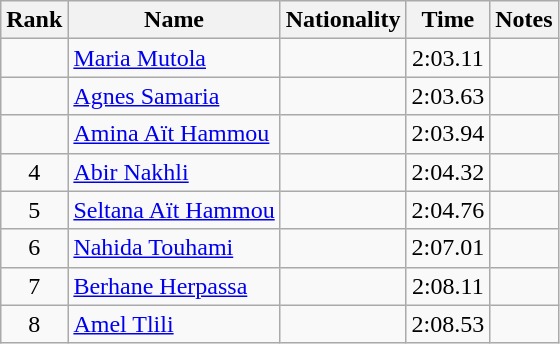<table class="wikitable sortable" style="text-align:center">
<tr>
<th>Rank</th>
<th>Name</th>
<th>Nationality</th>
<th>Time</th>
<th>Notes</th>
</tr>
<tr>
<td></td>
<td align=left><a href='#'>Maria Mutola</a></td>
<td align=left></td>
<td>2:03.11</td>
<td></td>
</tr>
<tr>
<td></td>
<td align=left><a href='#'>Agnes Samaria</a></td>
<td align=left></td>
<td>2:03.63</td>
<td></td>
</tr>
<tr>
<td></td>
<td align=left><a href='#'>Amina Aït Hammou</a></td>
<td align=left></td>
<td>2:03.94</td>
<td></td>
</tr>
<tr>
<td>4</td>
<td align=left><a href='#'>Abir Nakhli</a></td>
<td align=left></td>
<td>2:04.32</td>
<td></td>
</tr>
<tr>
<td>5</td>
<td align=left><a href='#'>Seltana Aït Hammou</a></td>
<td align=left></td>
<td>2:04.76</td>
<td></td>
</tr>
<tr>
<td>6</td>
<td align=left><a href='#'>Nahida Touhami</a></td>
<td align=left></td>
<td>2:07.01</td>
<td></td>
</tr>
<tr>
<td>7</td>
<td align=left><a href='#'>Berhane Herpassa</a></td>
<td align=left></td>
<td>2:08.11</td>
<td></td>
</tr>
<tr>
<td>8</td>
<td align=left><a href='#'>Amel Tlili</a></td>
<td align=left></td>
<td>2:08.53</td>
<td></td>
</tr>
</table>
